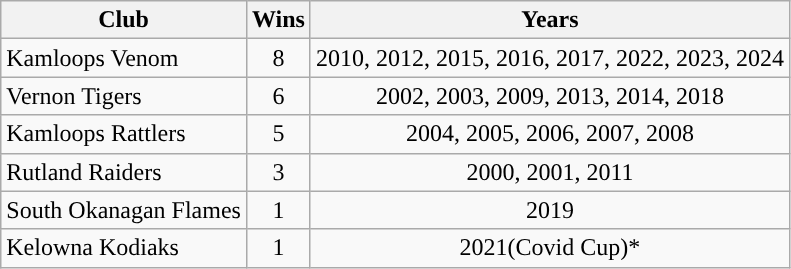<table class="wikitable">
<tr>
<th>Club</th>
<th>Wins</th>
<th>Years</th>
</tr>
<tr>
<td>Kamloops Venom</td>
<td style="text-align:center">8</td>
<td style="text-align:center">2010, 2012, 2015, 2016, 2017, 2022, 2023, 2024</td>
</tr>
<tr>
<td>Vernon Tigers</td>
<td style="text-align:center">6</td>
<td style="text-align:center">2002, 2003, 2009, 2013, 2014, 2018</td>
</tr>
<tr>
<td>Kamloops Rattlers</td>
<td style="text-align:center">5</td>
<td style="text-align:center">2004, 2005, 2006, 2007, 2008</td>
</tr>
<tr>
<td>Rutland Raiders</td>
<td style="text-align:center;">3</td>
<td style="text-align:center">2000, 2001, 2011</td>
</tr>
<tr>
<td>South Okanagan Flames</td>
<td style="text-align:center;">1</td>
<td style="text-align:center">2019</td>
</tr>
<tr>
<td>Kelowna Kodiaks</td>
<td style="text-align:center;">1</td>
<td style="text-align:center">2021(Covid Cup)*</td>
</tr>
</table>
